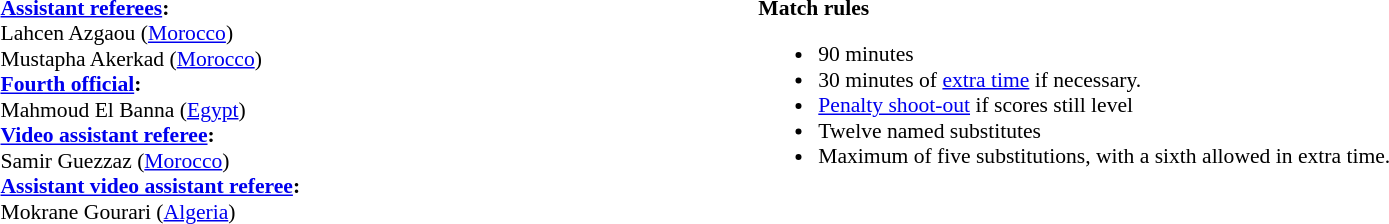<table width=100% style="font-size:90%">
<tr>
<td><br><strong><a href='#'>Assistant referees</a>:</strong>
<br>Lahcen Azgaou (<a href='#'>Morocco</a>)
<br>Mustapha Akerkad (<a href='#'>Morocco</a>)
<br><strong><a href='#'>Fourth official</a>:</strong>
<br>Mahmoud El Banna (<a href='#'>Egypt</a>)
<br><strong><a href='#'>Video assistant referee</a>:</strong>
<br>Samir Guezzaz (<a href='#'>Morocco</a>)
<br><strong><a href='#'>Assistant video assistant referee</a>:</strong>
<br>Mokrane Gourari (<a href='#'>Algeria</a>)</td>
<td style="width:60%; vertical-align:top;"><br><strong>Match rules</strong><ul><li>90 minutes</li><li>30 minutes of <a href='#'>extra time</a> if necessary.</li><li><a href='#'>Penalty shoot-out</a> if scores still level</li><li>Twelve named substitutes</li><li>Maximum of five substitutions, with a sixth allowed in extra time.</li></ul></td>
</tr>
</table>
